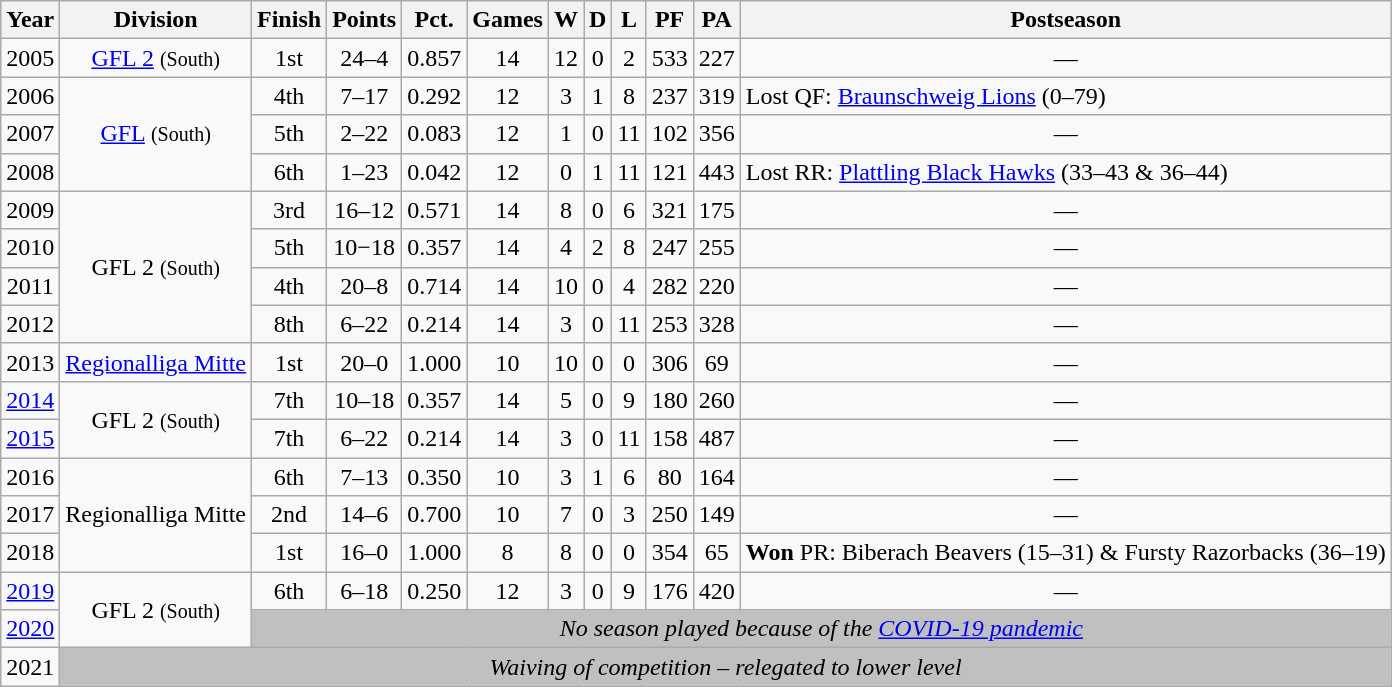<table class="wikitable" style="text-align:center;">
<tr>
<th>Year</th>
<th>Division</th>
<th>Finish</th>
<th>Points</th>
<th>Pct.</th>
<th>Games</th>
<th>W</th>
<th>D</th>
<th>L</th>
<th>PF</th>
<th>PA</th>
<th>Postseason</th>
</tr>
<tr>
<td>2005</td>
<td><a href='#'>GFL 2</a> <small>(South)</small></td>
<td>1st</td>
<td>24–4</td>
<td>0.857</td>
<td>14</td>
<td>12</td>
<td>0</td>
<td>2</td>
<td>533</td>
<td>227</td>
<td>—</td>
</tr>
<tr>
<td>2006</td>
<td rowspan="3"><a href='#'>GFL</a> <small>(South)</small></td>
<td>4th</td>
<td>7–17</td>
<td>0.292</td>
<td>12</td>
<td>3</td>
<td>1</td>
<td>8</td>
<td>237</td>
<td>319</td>
<td style="text-align:left;">Lost QF: <a href='#'>Braunschweig Lions</a> (0–79)</td>
</tr>
<tr>
<td>2007</td>
<td>5th</td>
<td>2–22</td>
<td>0.083</td>
<td>12</td>
<td>1</td>
<td>0</td>
<td>11</td>
<td>102</td>
<td>356</td>
<td>—</td>
</tr>
<tr>
<td>2008</td>
<td>6th</td>
<td>1–23</td>
<td>0.042</td>
<td>12</td>
<td>0</td>
<td>1</td>
<td>11</td>
<td>121</td>
<td>443</td>
<td style="text-align:left;">Lost RR: <a href='#'>Plattling Black Hawks</a> (33–43 & 36–44)</td>
</tr>
<tr>
<td>2009</td>
<td rowspan="4">GFL 2 <small>(South)</small></td>
<td>3rd</td>
<td>16–12</td>
<td>0.571</td>
<td>14</td>
<td>8</td>
<td>0</td>
<td>6</td>
<td>321</td>
<td>175</td>
<td>—</td>
</tr>
<tr>
<td>2010</td>
<td>5th</td>
<td>10−18</td>
<td>0.357</td>
<td>14</td>
<td>4</td>
<td>2</td>
<td>8</td>
<td>247</td>
<td>255</td>
<td>—</td>
</tr>
<tr>
<td>2011</td>
<td>4th</td>
<td>20–8</td>
<td>0.714</td>
<td>14</td>
<td>10</td>
<td>0</td>
<td>4</td>
<td>282</td>
<td>220</td>
<td>—</td>
</tr>
<tr>
<td>2012</td>
<td>8th</td>
<td>6–22</td>
<td>0.214</td>
<td>14</td>
<td>3</td>
<td>0</td>
<td>11</td>
<td>253</td>
<td>328</td>
<td>—</td>
</tr>
<tr>
<td>2013</td>
<td><a href='#'>Regionalliga Mitte</a></td>
<td>1st</td>
<td>20–0</td>
<td>1.000</td>
<td>10</td>
<td>10</td>
<td>0</td>
<td>0</td>
<td>306</td>
<td>69</td>
<td>—</td>
</tr>
<tr>
<td><a href='#'>2014</a></td>
<td rowspan="2">GFL 2 <small>(South)</small></td>
<td>7th</td>
<td>10–18</td>
<td>0.357</td>
<td>14</td>
<td>5</td>
<td>0</td>
<td>9</td>
<td>180</td>
<td>260</td>
<td>—</td>
</tr>
<tr>
<td><a href='#'>2015</a></td>
<td>7th</td>
<td>6–22</td>
<td>0.214</td>
<td>14</td>
<td>3</td>
<td>0</td>
<td>11</td>
<td>158</td>
<td>487</td>
<td>—</td>
</tr>
<tr>
<td>2016</td>
<td rowspan="3">Regionalliga Mitte</td>
<td>6th</td>
<td>7–13</td>
<td>0.350</td>
<td>10</td>
<td>3</td>
<td>1</td>
<td>6</td>
<td>80</td>
<td>164</td>
<td>—</td>
</tr>
<tr>
<td>2017</td>
<td>2nd</td>
<td>14–6</td>
<td>0.700</td>
<td>10</td>
<td>7</td>
<td>0</td>
<td>3</td>
<td>250</td>
<td>149</td>
<td>—</td>
</tr>
<tr>
<td>2018</td>
<td>1st</td>
<td>16–0</td>
<td>1.000</td>
<td>8</td>
<td>8</td>
<td>0</td>
<td>0</td>
<td>354</td>
<td>65</td>
<td style="text-align:left"><strong>Won</strong> PR: Biberach Beavers (15–31) & Fursty Razorbacks (36–19)</td>
</tr>
<tr>
<td><a href='#'>2019</a></td>
<td rowspan="2">GFL 2 <small>(South)</small></td>
<td>6th</td>
<td>6–18</td>
<td>0.250</td>
<td>12</td>
<td>3</td>
<td>0</td>
<td>9</td>
<td>176</td>
<td>420</td>
<td>—</td>
</tr>
<tr>
<td><a href='#'>2020</a></td>
<td colspan="10" style="background:#C0C0C0"><em>No season played because of the <a href='#'>COVID-19 pandemic</a></em></td>
</tr>
<tr>
<td>2021</td>
<td colspan="11" style="background:#C0C0C0"><em>Waiving of competition – relegated to lower level</em></td>
</tr>
</table>
